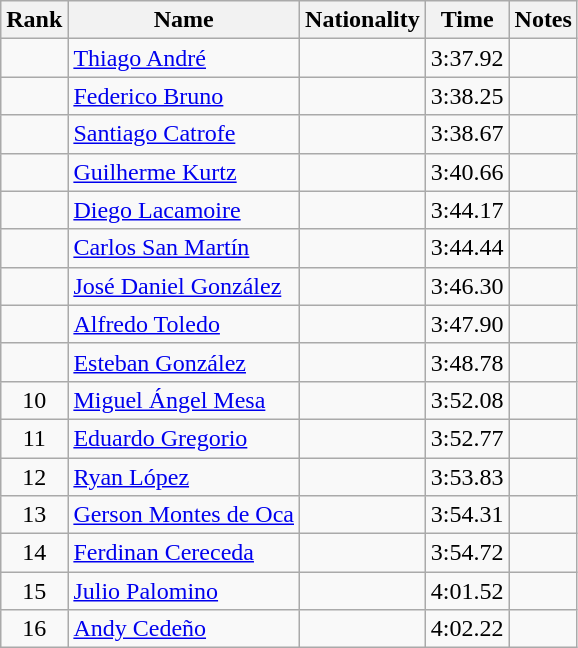<table class="wikitable sortable" style="text-align:center">
<tr>
<th>Rank</th>
<th>Name</th>
<th>Nationality</th>
<th>Time</th>
<th>Notes</th>
</tr>
<tr>
<td></td>
<td align=left><a href='#'>Thiago André</a></td>
<td align=left></td>
<td>3:37.92</td>
<td></td>
</tr>
<tr>
<td></td>
<td align=left><a href='#'>Federico Bruno</a></td>
<td align=left></td>
<td>3:38.25</td>
<td></td>
</tr>
<tr>
<td></td>
<td align=left><a href='#'>Santiago Catrofe</a></td>
<td align=left></td>
<td>3:38.67</td>
<td></td>
</tr>
<tr>
<td></td>
<td align=left><a href='#'>Guilherme Kurtz</a></td>
<td align=left></td>
<td>3:40.66</td>
<td></td>
</tr>
<tr>
<td></td>
<td align=left><a href='#'>Diego Lacamoire</a></td>
<td align=left></td>
<td>3:44.17</td>
<td></td>
</tr>
<tr>
<td></td>
<td align=left><a href='#'>Carlos San Martín</a></td>
<td align=left></td>
<td>3:44.44</td>
<td></td>
</tr>
<tr>
<td></td>
<td align=left><a href='#'>José Daniel González</a></td>
<td align=left></td>
<td>3:46.30</td>
<td></td>
</tr>
<tr>
<td></td>
<td align=left><a href='#'>Alfredo Toledo</a></td>
<td align=left></td>
<td>3:47.90</td>
<td></td>
</tr>
<tr>
<td></td>
<td align=left><a href='#'>Esteban González</a></td>
<td align=left></td>
<td>3:48.78</td>
<td></td>
</tr>
<tr>
<td>10</td>
<td align=left><a href='#'>Miguel Ángel Mesa</a></td>
<td align=left></td>
<td>3:52.08</td>
<td></td>
</tr>
<tr>
<td>11</td>
<td align=left><a href='#'>Eduardo Gregorio</a></td>
<td align=left></td>
<td>3:52.77</td>
<td></td>
</tr>
<tr>
<td>12</td>
<td align=left><a href='#'>Ryan López</a></td>
<td align=left></td>
<td>3:53.83</td>
<td></td>
</tr>
<tr>
<td>13</td>
<td align=left><a href='#'>Gerson Montes de Oca</a></td>
<td align=left></td>
<td>3:54.31</td>
<td></td>
</tr>
<tr>
<td>14</td>
<td align=left><a href='#'>Ferdinan Cereceda</a></td>
<td align=left></td>
<td>3:54.72</td>
<td></td>
</tr>
<tr>
<td>15</td>
<td align=left><a href='#'>Julio Palomino</a></td>
<td align=left></td>
<td>4:01.52</td>
<td></td>
</tr>
<tr>
<td>16</td>
<td align=left><a href='#'>Andy Cedeño</a></td>
<td align=left></td>
<td>4:02.22</td>
<td></td>
</tr>
</table>
